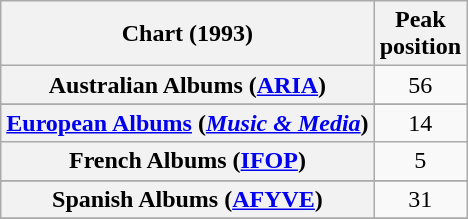<table class="wikitable sortable plainrowheaders" style="text-align:center">
<tr>
<th scope="col">Chart (1993)</th>
<th scope="col">Peak<br>position</th>
</tr>
<tr>
<th scope="row">Australian Albums (<a href='#'>ARIA</a>)</th>
<td>56</td>
</tr>
<tr>
</tr>
<tr>
</tr>
<tr>
<th scope="row"><a href='#'>European Albums</a> (<em><a href='#'>Music & Media</a></em>)</th>
<td>14</td>
</tr>
<tr>
<th scope="row">French Albums (<a href='#'>IFOP</a>)</th>
<td>5</td>
</tr>
<tr>
</tr>
<tr>
<th scope="row">Spanish Albums (<a href='#'>AFYVE</a>)</th>
<td>31</td>
</tr>
<tr>
</tr>
<tr>
</tr>
<tr>
</tr>
<tr>
</tr>
</table>
